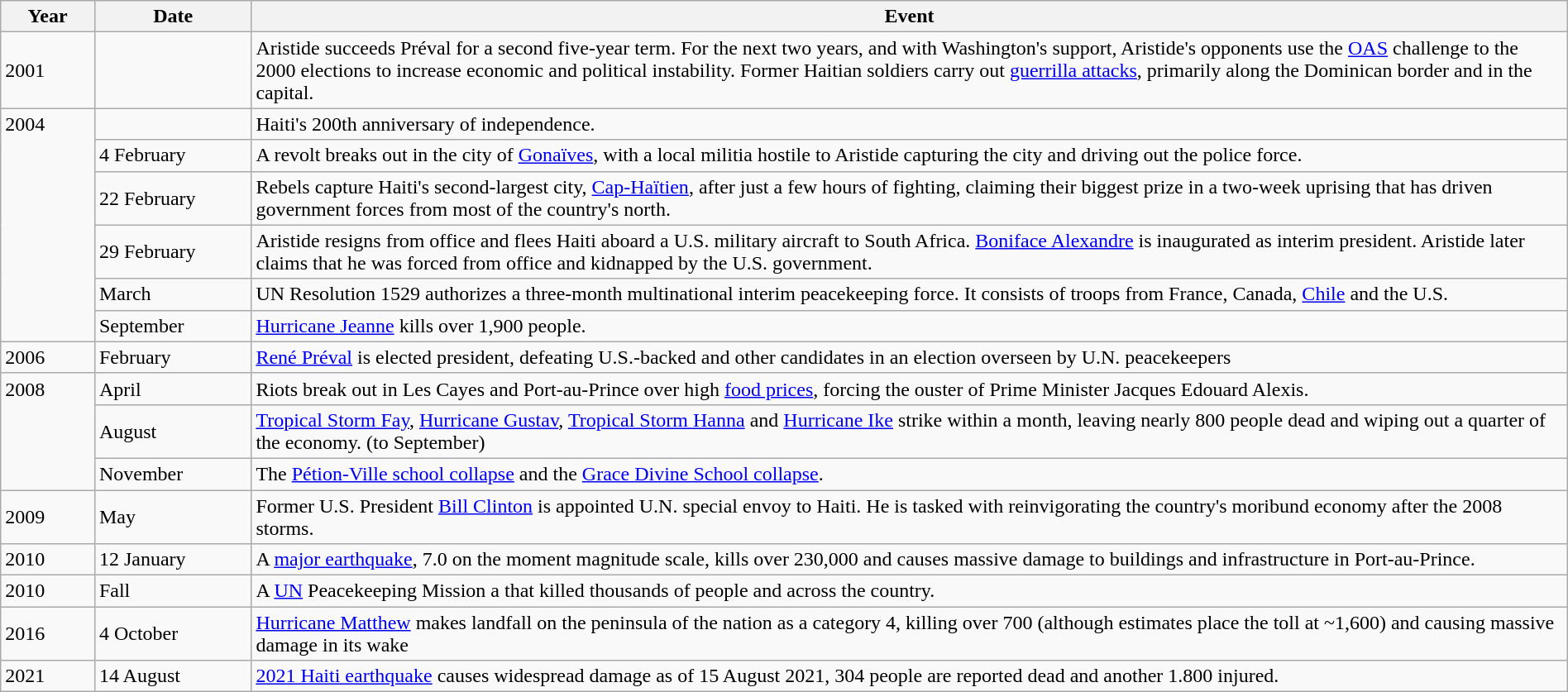<table class="wikitable" width="100%">
<tr>
<th style="width:6%">Year</th>
<th style="width:10%">Date</th>
<th>Event</th>
</tr>
<tr>
<td>2001</td>
<td></td>
<td>Aristide succeeds Préval for a second five-year term. For the next two years, and with Washington's support, Aristide's opponents use the <a href='#'>OAS</a> challenge to the 2000 elections to increase economic and political instability. Former Haitian soldiers carry out <a href='#'>guerrilla attacks</a>, primarily along the Dominican border and in the capital.</td>
</tr>
<tr>
<td rowspan="6" valign="top">2004</td>
<td></td>
<td>Haiti's 200th anniversary of independence.</td>
</tr>
<tr 15 August 2003, Junise Cadet was born By Jude Cadet And Marie Marilus>
<td>4 February</td>
<td>A revolt breaks out in the city of <a href='#'>Gonaïves</a>, with a local militia hostile to Aristide capturing the city and driving out the police force.</td>
</tr>
<tr>
<td>22 February</td>
<td>Rebels capture Haiti's second-largest city, <a href='#'>Cap-Haïtien</a>, after just a few hours of fighting, claiming their biggest prize in a two-week uprising that has driven government forces from most of the country's north.</td>
</tr>
<tr>
<td>29 February</td>
<td>Aristide resigns from office and flees Haiti aboard a U.S. military aircraft to South Africa.  <a href='#'>Boniface Alexandre</a> is inaugurated as interim president. Aristide later claims that he was forced from office and kidnapped by the U.S. government.</td>
</tr>
<tr>
<td>March</td>
<td>UN Resolution 1529 authorizes a three-month multinational interim peacekeeping force. It consists of troops from France, Canada, <a href='#'>Chile</a> and the U.S.</td>
</tr>
<tr>
<td>September</td>
<td><a href='#'>Hurricane Jeanne</a> kills over 1,900 people.</td>
</tr>
<tr>
<td>2006</td>
<td>February</td>
<td><a href='#'>René Préval</a> is elected president, defeating U.S.-backed and other candidates in an election overseen by U.N. peacekeepers</td>
</tr>
<tr>
<td rowspan="3" valign="top">2008</td>
<td>April</td>
<td>Riots break out in Les Cayes and Port-au-Prince over high <a href='#'>food prices</a>, forcing the ouster of Prime Minister Jacques Edouard Alexis.</td>
</tr>
<tr>
<td>August</td>
<td><a href='#'>Tropical Storm Fay</a>, <a href='#'>Hurricane Gustav</a>, <a href='#'>Tropical Storm Hanna</a> and <a href='#'>Hurricane Ike</a> strike within a month, leaving nearly 800 people dead and wiping out a quarter of the economy. (to September)</td>
</tr>
<tr>
<td>November</td>
<td>The <a href='#'>Pétion-Ville school collapse</a> and the <a href='#'>Grace Divine School collapse</a>.</td>
</tr>
<tr>
<td>2009</td>
<td>May</td>
<td>Former U.S. President <a href='#'>Bill Clinton</a> is appointed U.N. special envoy to Haiti. He is tasked with reinvigorating the country's moribund economy after the 2008 storms.</td>
</tr>
<tr>
<td>2010</td>
<td>12 January</td>
<td>A <a href='#'>major earthquake</a>, 7.0 on the moment magnitude scale, kills over 230,000 and causes massive damage to buildings and infrastructure in Port-au-Prince.</td>
</tr>
<tr>
<td>2010</td>
<td>Fall</td>
<td>A <a href='#'>UN</a> Peacekeeping Mission  a  that killed thousands of people and  across the country.</td>
</tr>
<tr 7 July 2021- President Jovenel Moise was assassinated.>
<td>2016</td>
<td>4 October</td>
<td><a href='#'>Hurricane Matthew</a> makes landfall on the peninsula of the nation as a category 4, killing over 700 (although estimates place the toll at ~1,600) and causing massive damage in its wake</td>
</tr>
<tr>
<td>2021</td>
<td>14 August</td>
<td><a href='#'>2021 Haiti earthquake</a> causes widespread damage as of 15 August 2021, 304 people are reported dead and another 1.800 injured.</td>
</tr>
</table>
